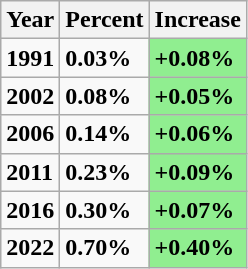<table class="wikitable">
<tr>
<th><strong>Year</strong></th>
<th><strong>Percent</strong></th>
<th><strong>Increase</strong></th>
</tr>
<tr>
<td><strong>1991</strong></td>
<td><strong>0.03%</strong></td>
<td style="background: lightgreen"><strong>+0.08%</strong></td>
</tr>
<tr>
<td><strong>2002</strong></td>
<td><strong>0.08%</strong></td>
<td style="background: lightgreen"><strong>+0.05%</strong></td>
</tr>
<tr>
<td><strong>2006</strong></td>
<td><strong>0.14%</strong></td>
<td style="background: lightgreen"><strong>+0.06%</strong></td>
</tr>
<tr>
<td><strong>2011</strong></td>
<td><strong>0.23%</strong></td>
<td style="background: lightgreen"><strong>+0.09%</strong></td>
</tr>
<tr>
<td><strong>2016</strong></td>
<td><strong>0.30%</strong></td>
<td style="background: lightgreen"><strong>+0.07%</strong></td>
</tr>
<tr>
<td><strong>2022</strong></td>
<td><strong>0.70%</strong></td>
<td style="background: lightgreen"><strong>+0.40%</strong></td>
</tr>
</table>
